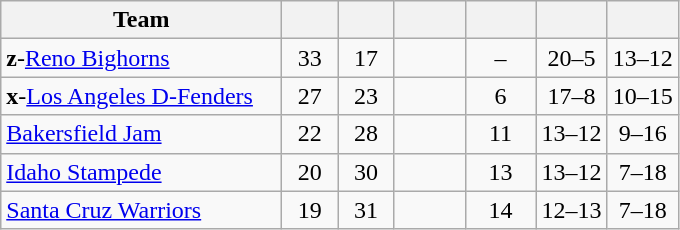<table class="wikitable" style="text-align:center">
<tr>
<th style="width:180px">Team</th>
<th style="width:30px"></th>
<th style="width:30px"></th>
<th style="width:40px"></th>
<th style="width:40px"></th>
<th style="width:40px"></th>
<th style="width:40px"></th>
</tr>
<tr>
<td align=left><strong>z</strong>-<a href='#'>Reno Bighorns</a></td>
<td>33</td>
<td>17</td>
<td></td>
<td>–</td>
<td>20–5</td>
<td>13–12</td>
</tr>
<tr>
<td align=left><strong>x</strong>-<a href='#'>Los Angeles D-Fenders</a></td>
<td>27</td>
<td>23</td>
<td></td>
<td>6</td>
<td>17–8</td>
<td>10–15</td>
</tr>
<tr>
<td align=left><a href='#'>Bakersfield Jam</a></td>
<td>22</td>
<td>28</td>
<td></td>
<td>11</td>
<td>13–12</td>
<td>9–16</td>
</tr>
<tr>
<td align=left><a href='#'>Idaho Stampede</a></td>
<td>20</td>
<td>30</td>
<td></td>
<td>13</td>
<td>13–12</td>
<td>7–18</td>
</tr>
<tr>
<td align=left><a href='#'>Santa Cruz Warriors</a></td>
<td>19</td>
<td>31</td>
<td></td>
<td>14</td>
<td>12–13</td>
<td>7–18</td>
</tr>
</table>
